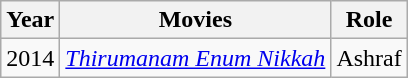<table class='wikitable'>
<tr>
<th>Year</th>
<th>Movies</th>
<th>Role</th>
</tr>
<tr>
<td>2014</td>
<td><em><a href='#'>Thirumanam Enum Nikkah</a></em></td>
<td>Ashraf</td>
</tr>
</table>
